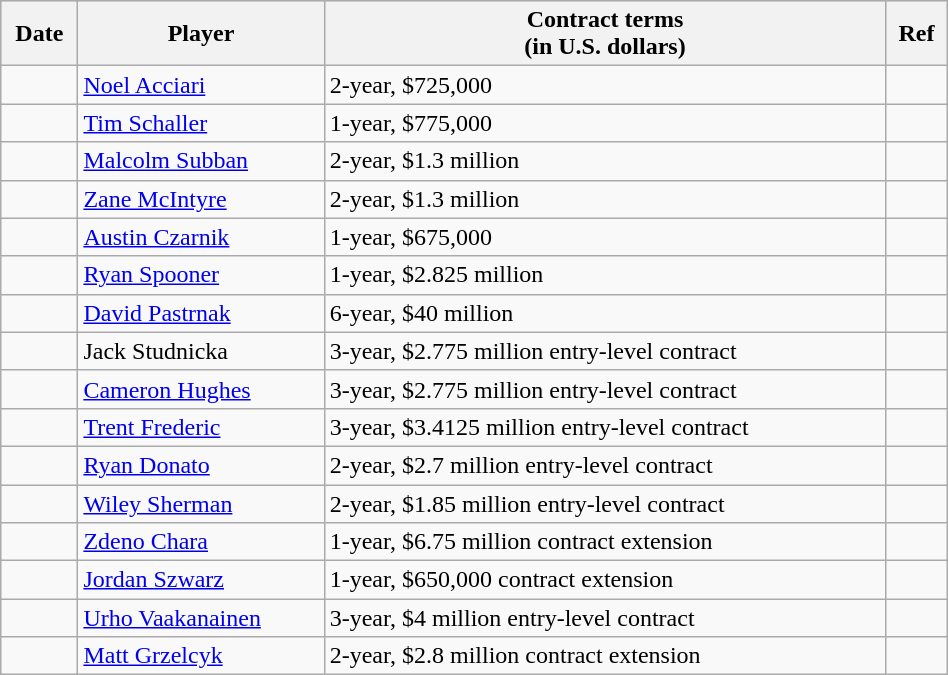<table class="wikitable" style="width:50%;">
<tr style="background:#ddd; text-align:center;">
<th>Date</th>
<th>Player</th>
<th>Contract terms<br>(in U.S. dollars)</th>
<th>Ref</th>
</tr>
<tr>
<td></td>
<td><a href='#'>Noel Acciari</a></td>
<td>2-year, $725,000</td>
<td></td>
</tr>
<tr>
<td></td>
<td><a href='#'>Tim Schaller</a></td>
<td>1-year, $775,000</td>
<td></td>
</tr>
<tr>
<td></td>
<td><a href='#'>Malcolm Subban</a></td>
<td>2-year, $1.3 million</td>
<td></td>
</tr>
<tr>
<td></td>
<td><a href='#'>Zane McIntyre</a></td>
<td>2-year, $1.3 million</td>
<td></td>
</tr>
<tr>
<td></td>
<td><a href='#'>Austin Czarnik</a></td>
<td>1-year, $675,000</td>
<td></td>
</tr>
<tr>
<td></td>
<td><a href='#'>Ryan Spooner</a></td>
<td>1-year, $2.825 million</td>
<td></td>
</tr>
<tr>
<td></td>
<td><a href='#'>David Pastrnak</a></td>
<td>6-year, $40 million</td>
<td></td>
</tr>
<tr>
<td></td>
<td>Jack Studnicka</td>
<td>3-year, $2.775 million entry-level contract</td>
<td></td>
</tr>
<tr>
<td></td>
<td><a href='#'>Cameron Hughes</a></td>
<td>3-year, $2.775 million entry-level contract</td>
<td></td>
</tr>
<tr>
<td></td>
<td><a href='#'>Trent Frederic</a></td>
<td>3-year, $3.4125 million entry-level contract</td>
<td></td>
</tr>
<tr>
<td></td>
<td><a href='#'>Ryan Donato</a></td>
<td>2-year, $2.7 million entry-level contract</td>
<td></td>
</tr>
<tr>
<td></td>
<td><a href='#'>Wiley Sherman</a></td>
<td>2-year, $1.85 million entry-level contract</td>
<td></td>
</tr>
<tr>
<td></td>
<td><a href='#'>Zdeno Chara</a></td>
<td>1-year, $6.75 million contract extension</td>
<td></td>
</tr>
<tr>
<td></td>
<td><a href='#'>Jordan Szwarz</a></td>
<td>1-year, $650,000 contract extension</td>
<td></td>
</tr>
<tr>
<td></td>
<td><a href='#'>Urho Vaakanainen</a></td>
<td>3-year, $4 million entry-level contract</td>
<td></td>
</tr>
<tr>
<td></td>
<td><a href='#'>Matt Grzelcyk</a></td>
<td>2-year, $2.8 million contract extension</td>
<td></td>
</tr>
</table>
